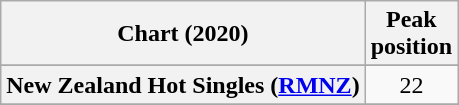<table class="wikitable sortable plainrowheaders" style="text-align:center">
<tr>
<th scope="col">Chart (2020)</th>
<th scope="col">Peak<br>position</th>
</tr>
<tr>
</tr>
<tr>
<th scope="row">New Zealand Hot Singles (<a href='#'>RMNZ</a>)</th>
<td>22</td>
</tr>
<tr>
</tr>
<tr>
</tr>
<tr>
</tr>
<tr>
</tr>
<tr>
</tr>
</table>
